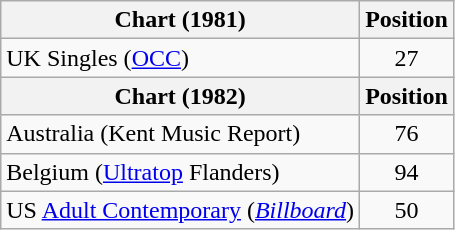<table class="wikitable">
<tr>
<th align="left">Chart (1981)</th>
<th style="text-align:center;">Position</th>
</tr>
<tr>
<td>UK Singles (<a href='#'>OCC</a>)</td>
<td style="text-align:center;">27</td>
</tr>
<tr>
<th align="left">Chart (1982)</th>
<th style="text-align:center;">Position</th>
</tr>
<tr>
<td>Australia (Kent Music Report) </td>
<td style="text-align:center;">76</td>
</tr>
<tr>
<td>Belgium (<a href='#'>Ultratop</a> Flanders)</td>
<td style="text-align:center;">94</td>
</tr>
<tr>
<td>US <a href='#'>Adult Contemporary</a> (<em><a href='#'>Billboard</a></em>)</td>
<td style="text-align:center;">50</td>
</tr>
</table>
